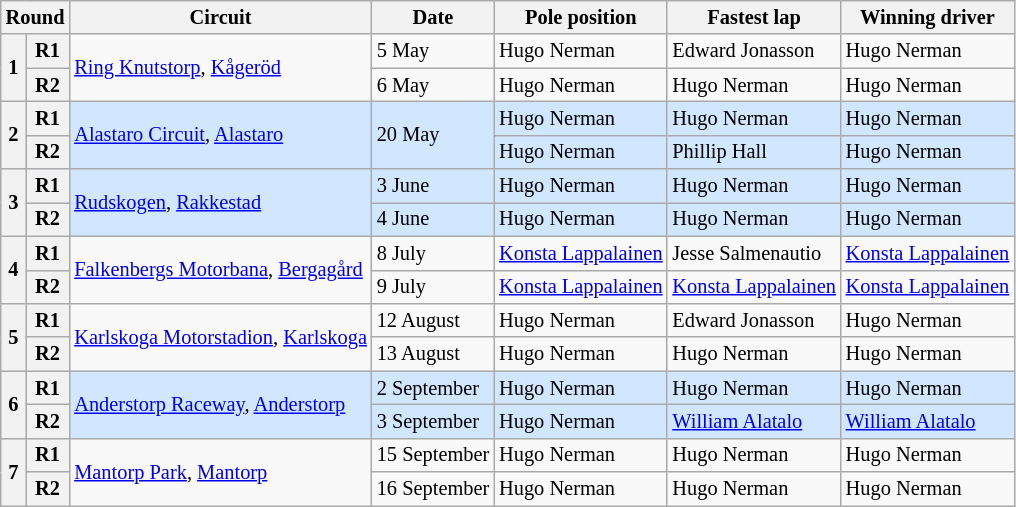<table class="wikitable" style="font-size: 85%">
<tr>
<th colspan=2>Round</th>
<th>Circuit</th>
<th>Date</th>
<th>Pole position</th>
<th>Fastest lap</th>
<th>Winning driver</th>
</tr>
<tr>
<th rowspan=2>1</th>
<th>R1</th>
<td rowspan=2> <a href='#'>Ring Knutstorp</a>, <a href='#'>Kågeröd</a></td>
<td>5 May</td>
<td> Hugo Nerman</td>
<td> Edward Jonasson</td>
<td> Hugo Nerman</td>
</tr>
<tr>
<th>R2</th>
<td>6 May</td>
<td> Hugo Nerman</td>
<td> Hugo Nerman</td>
<td> Hugo Nerman</td>
</tr>
<tr style="background:#D0E7FF;">
<th rowspan=2>2</th>
<th>R1</th>
<td rowspan=2> <a href='#'>Alastaro Circuit</a>, <a href='#'>Alastaro</a></td>
<td rowspan=2>20 May</td>
<td> Hugo Nerman</td>
<td> Hugo Nerman</td>
<td> Hugo Nerman</td>
</tr>
<tr style="background:#D0E7FF;">
<th>R2</th>
<td> Hugo Nerman</td>
<td> Phillip Hall</td>
<td> Hugo Nerman</td>
</tr>
<tr style="background:#D0E7FF;">
<th rowspan=2>3</th>
<th>R1</th>
<td rowspan=2> <a href='#'>Rudskogen</a>, <a href='#'>Rakkestad</a></td>
<td>3 June</td>
<td> Hugo Nerman</td>
<td> Hugo Nerman</td>
<td> Hugo Nerman</td>
</tr>
<tr style="background:#D0E7FF;">
<th>R2</th>
<td>4 June</td>
<td> Hugo Nerman</td>
<td> Hugo Nerman</td>
<td> Hugo Nerman</td>
</tr>
<tr>
<th rowspan=2>4</th>
<th>R1</th>
<td rowspan=2> <a href='#'>Falkenbergs Motorbana</a>, <a href='#'>Bergagård</a></td>
<td>8 July</td>
<td> <a href='#'>Konsta Lappalainen</a></td>
<td> Jesse Salmenautio</td>
<td> <a href='#'>Konsta Lappalainen</a></td>
</tr>
<tr>
<th>R2</th>
<td>9 July</td>
<td> <a href='#'>Konsta Lappalainen</a></td>
<td> <a href='#'>Konsta Lappalainen</a></td>
<td> <a href='#'>Konsta Lappalainen</a></td>
</tr>
<tr>
<th rowspan=2>5</th>
<th>R1</th>
<td rowspan=2> <a href='#'>Karlskoga Motorstadion</a>, <a href='#'>Karlskoga</a></td>
<td>12 August</td>
<td> Hugo Nerman</td>
<td> Edward Jonasson</td>
<td> Hugo Nerman</td>
</tr>
<tr>
<th>R2</th>
<td>13 August</td>
<td> Hugo Nerman</td>
<td> Hugo Nerman</td>
<td> Hugo Nerman</td>
</tr>
<tr style="background:#D0E7FF;">
<th rowspan=2>6</th>
<th>R1</th>
<td rowspan=2> <a href='#'>Anderstorp Raceway</a>, <a href='#'>Anderstorp</a></td>
<td>2 September</td>
<td> Hugo Nerman</td>
<td> Hugo Nerman</td>
<td> Hugo Nerman</td>
</tr>
<tr style="background:#D0E7FF;">
<th>R2</th>
<td>3 September</td>
<td> Hugo Nerman</td>
<td> <a href='#'>William Alatalo</a></td>
<td> <a href='#'>William Alatalo</a></td>
</tr>
<tr>
<th rowspan=2>7</th>
<th>R1</th>
<td rowspan=2> <a href='#'>Mantorp Park</a>, <a href='#'>Mantorp</a></td>
<td>15 September</td>
<td> Hugo Nerman</td>
<td> Hugo Nerman</td>
<td> Hugo Nerman</td>
</tr>
<tr>
<th>R2</th>
<td>16 September</td>
<td> Hugo Nerman</td>
<td> Hugo Nerman</td>
<td> Hugo Nerman</td>
</tr>
</table>
